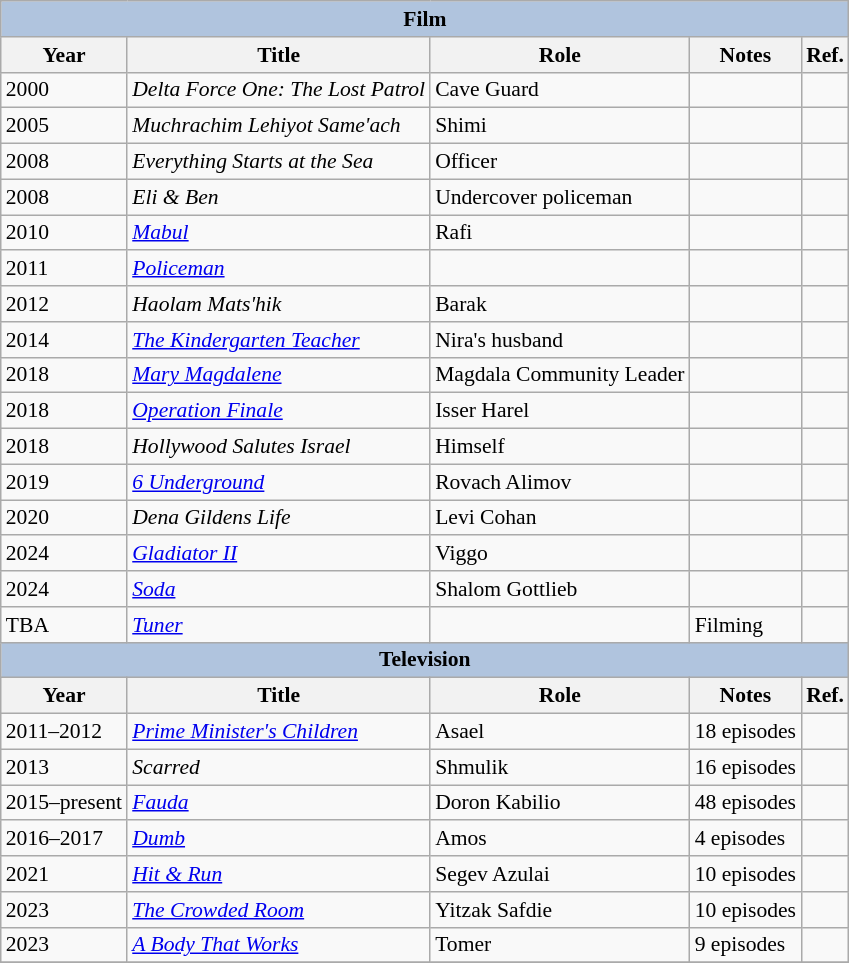<table class="wikitable" style="font-size: 90%;">
<tr>
<th colspan="5" style="background: LightSteelBlue;">Film</th>
</tr>
<tr>
<th>Year</th>
<th>Title</th>
<th>Role</th>
<th>Notes</th>
<th>Ref.</th>
</tr>
<tr>
<td>2000</td>
<td><em>Delta Force One: The Lost Patrol</em></td>
<td>Cave Guard</td>
<td></td>
<td></td>
</tr>
<tr>
<td>2005</td>
<td><em>Muchrachim Lehiyot Same'ach</em></td>
<td>Shimi</td>
<td></td>
<td></td>
</tr>
<tr>
<td>2008</td>
<td><em>Everything Starts at the Sea</em></td>
<td>Officer</td>
<td></td>
<td></td>
</tr>
<tr>
<td>2008</td>
<td><em>Eli & Ben</em></td>
<td>Undercover policeman</td>
<td></td>
<td></td>
</tr>
<tr>
<td>2010</td>
<td><em><a href='#'>Mabul</a></em></td>
<td>Rafi</td>
<td></td>
<td></td>
</tr>
<tr>
<td>2011</td>
<td><em><a href='#'>Policeman</a></em></td>
<td></td>
<td></td>
<td></td>
</tr>
<tr>
<td>2012</td>
<td><em>Haolam Mats'hik</em></td>
<td>Barak</td>
<td></td>
<td></td>
</tr>
<tr>
<td>2014</td>
<td><em><a href='#'>The Kindergarten Teacher</a></em></td>
<td>Nira's husband</td>
<td></td>
<td></td>
</tr>
<tr>
<td>2018</td>
<td><em><a href='#'>Mary Magdalene</a></em></td>
<td>Magdala Community Leader</td>
<td></td>
<td></td>
</tr>
<tr>
<td>2018</td>
<td><em><a href='#'>Operation Finale</a></em></td>
<td>Isser Harel</td>
<td></td>
<td></td>
</tr>
<tr>
<td>2018</td>
<td><em>Hollywood Salutes Israel</em></td>
<td>Himself</td>
<td></td>
<td></td>
</tr>
<tr>
<td>2019</td>
<td><em><a href='#'>6 Underground</a></em></td>
<td>Rovach Alimov</td>
<td></td>
<td></td>
</tr>
<tr>
<td>2020</td>
<td><em>Dena Gildens Life </em></td>
<td>Levi Cohan</td>
<td></td>
<td></td>
</tr>
<tr>
<td>2024</td>
<td><em><a href='#'>Gladiator II</a></em></td>
<td>Viggo</td>
<td></td>
<td></td>
</tr>
<tr>
<td>2024</td>
<td><em><a href='#'>Soda</a></em></td>
<td>Shalom Gottlieb</td>
<td></td>
<td></td>
</tr>
<tr>
<td>TBA</td>
<td><em><a href='#'>Tuner</a></em></td>
<td></td>
<td>Filming</td>
<td></td>
</tr>
<tr>
<th colspan="5" style="background: LightSteelBlue;">Television</th>
</tr>
<tr>
<th>Year</th>
<th>Title</th>
<th>Role</th>
<th>Notes</th>
<th>Ref.</th>
</tr>
<tr>
<td>2011–2012</td>
<td><em><a href='#'>Prime Minister's Children</a></em></td>
<td>Asael</td>
<td>18 episodes</td>
<td></td>
</tr>
<tr>
<td>2013</td>
<td><em>Scarred</em></td>
<td>Shmulik</td>
<td>16 episodes</td>
<td></td>
</tr>
<tr>
<td>2015–present</td>
<td><em><a href='#'>Fauda</a></em></td>
<td>Doron Kabilio</td>
<td>48 episodes</td>
<td></td>
</tr>
<tr>
<td>2016–2017</td>
<td><em><a href='#'>Dumb</a></em></td>
<td>Amos</td>
<td>4 episodes</td>
<td></td>
</tr>
<tr>
<td>2021</td>
<td><em><a href='#'>Hit & Run</a></em></td>
<td>Segev Azulai</td>
<td>10 episodes</td>
<td></td>
</tr>
<tr>
<td>2023</td>
<td><em><a href='#'>The Crowded Room</a></em></td>
<td>Yitzak Safdie</td>
<td>10 episodes</td>
<td></td>
</tr>
<tr>
<td>2023</td>
<td><em><a href='#'>A Body That Works</a></em></td>
<td>Tomer</td>
<td>9 episodes</td>
<td></td>
</tr>
<tr>
</tr>
</table>
